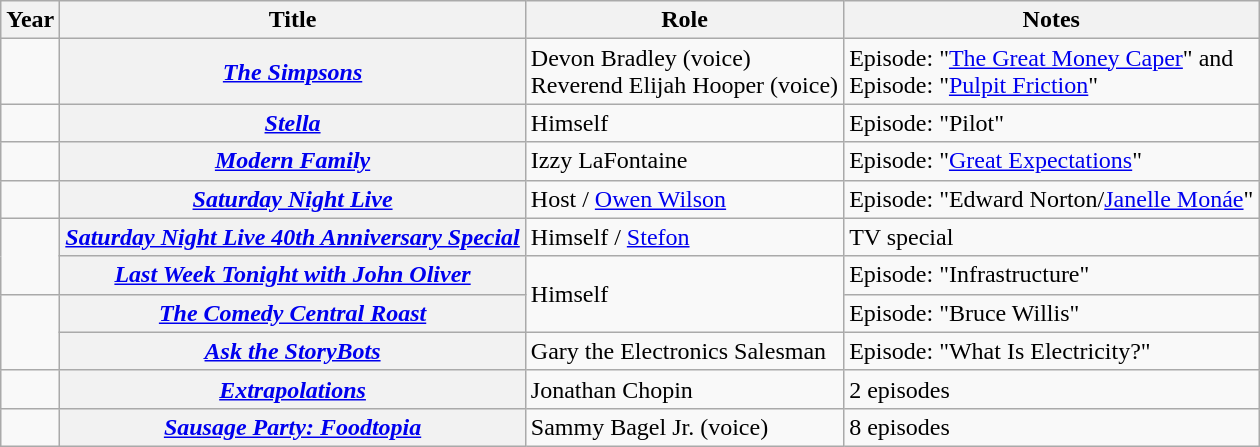<table class="wikitable sortable plainrowheaders">
<tr>
<th scope="col">Year</th>
<th scope="col">Title</th>
<th scope="col">Role</th>
<th class="unsortable" scope="col">Notes</th>
</tr>
<tr>
<td></td>
<th scope="row"><em><a href='#'>The Simpsons</a></em></th>
<td>Devon Bradley (voice)<br>Reverend Elijah Hooper (voice)</td>
<td>Episode: "<a href='#'>The Great Money Caper</a>" and<br>Episode: "<a href='#'>Pulpit Friction</a>"</td>
</tr>
<tr>
<td></td>
<th scope="row"><em><a href='#'>Stella</a></em></th>
<td>Himself</td>
<td>Episode: "Pilot"</td>
</tr>
<tr>
<td></td>
<th scope="row"><em><a href='#'>Modern Family</a></em></th>
<td>Izzy LaFontaine</td>
<td>Episode: "<a href='#'>Great Expectations</a>"</td>
</tr>
<tr>
<td></td>
<th scope="row"><em><a href='#'>Saturday Night Live</a></em></th>
<td>Host / <a href='#'>Owen Wilson</a></td>
<td>Episode: "Edward Norton/<a href='#'>Janelle Monáe</a>"</td>
</tr>
<tr>
<td rowspan="2"></td>
<th scope="row"><em><a href='#'>Saturday Night Live 40th Anniversary Special</a></em></th>
<td>Himself / <a href='#'>Stefon</a></td>
<td>TV special</td>
</tr>
<tr>
<th scope="row"><em><a href='#'>Last Week Tonight with John Oliver</a></em></th>
<td rowspan="2">Himself</td>
<td>Episode: "Infrastructure"</td>
</tr>
<tr>
<td rowspan="2"></td>
<th scope="row"><em><a href='#'>The Comedy Central Roast</a></em></th>
<td>Episode: "Bruce Willis"</td>
</tr>
<tr>
<th scope="row"><em><a href='#'>Ask the StoryBots</a></em></th>
<td>Gary the Electronics Salesman</td>
<td>Episode: "What Is Electricity?"</td>
</tr>
<tr>
<td></td>
<th scope="row"><em><a href='#'>Extrapolations</a></em></th>
<td>Jonathan Chopin</td>
<td>2 episodes</td>
</tr>
<tr>
<td></td>
<th scope="row"><em><a href='#'>Sausage Party: Foodtopia</a></em></th>
<td>Sammy Bagel Jr. (voice)</td>
<td>8 episodes</td>
</tr>
</table>
